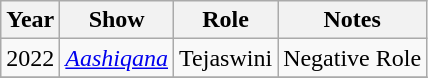<table class = "wikitable sortable">
<tr>
<th>Year</th>
<th>Show</th>
<th>Role</th>
<th>Notes</th>
</tr>
<tr>
<td>2022</td>
<td><em><a href='#'>Aashiqana</a></em></td>
<td>Tejaswini</td>
<td>Negative Role</td>
</tr>
<tr>
</tr>
</table>
